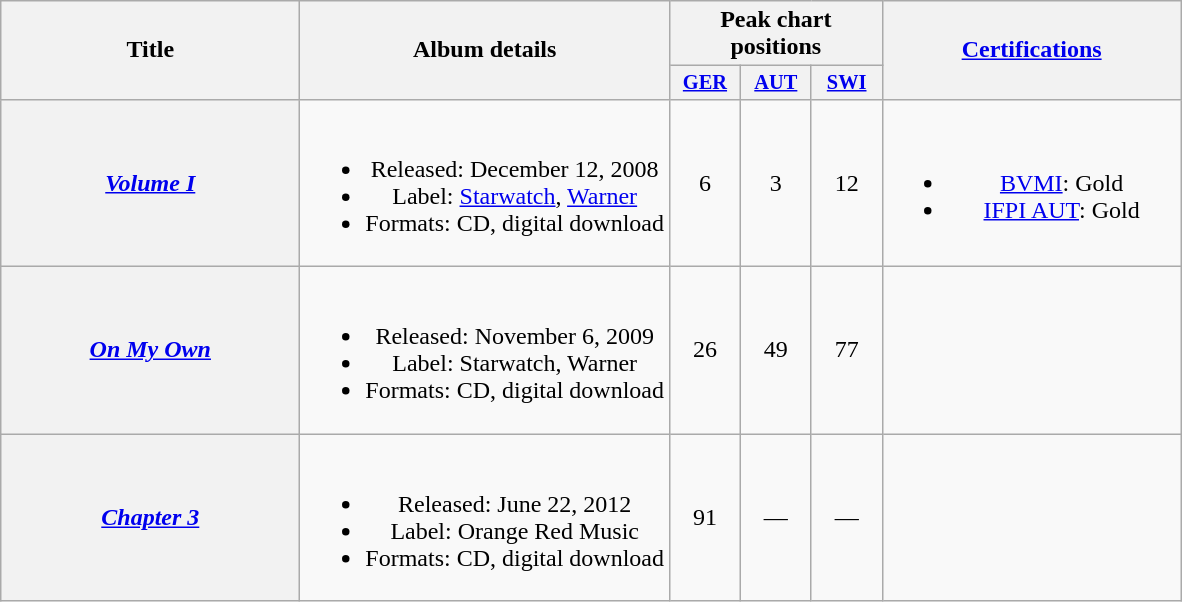<table class="wikitable plainrowheaders" style="text-align:center;" border="1">
<tr>
<th scope="col" rowspan="2" style="width:12em;">Title</th>
<th scope="col" rowspan="2">Album details</th>
<th scope="col" colspan="3">Peak chart positions</th>
<th scope="col" rowspan="2" style="width:12em;"><a href='#'>Certifications</a></th>
</tr>
<tr>
<th style="width:3em;font-size:85%"><a href='#'>GER</a><br></th>
<th style="width:3em;font-size:85%"><a href='#'>AUT</a><br></th>
<th style="width:3em;font-size:85%"><a href='#'>SWI</a><br></th>
</tr>
<tr>
<th scope="row"><em><a href='#'>Volume I</a></em></th>
<td><br><ul><li>Released: December 12, 2008</li><li>Label: <a href='#'>Starwatch</a>, <a href='#'>Warner</a></li><li>Formats: CD, digital download</li></ul></td>
<td align="center">6</td>
<td align="center">3</td>
<td align="center">12</td>
<td><br><ul><li><a href='#'>BVMI</a>: Gold</li><li><a href='#'>IFPI AUT</a>: Gold</li></ul></td>
</tr>
<tr>
<th scope="row"><em><a href='#'>On My Own</a></em></th>
<td><br><ul><li>Released: November 6, 2009</li><li>Label: Starwatch, Warner</li><li>Formats: CD, digital download</li></ul></td>
<td align="center">26</td>
<td align="center">49</td>
<td align="center">77</td>
<td></td>
</tr>
<tr>
<th scope="row"><em><a href='#'>Chapter 3</a></em></th>
<td><br><ul><li>Released: June 22, 2012</li><li>Label: Orange Red Music</li><li>Formats: CD, digital download</li></ul></td>
<td align="center">91</td>
<td align="center">—</td>
<td align="center">—</td>
<td></td>
</tr>
</table>
